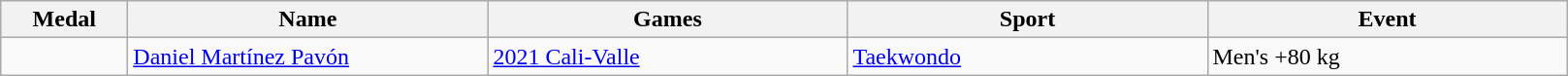<table class="sortable wikitable">
<tr>
<th style="width:5em">Medal</th>
<th style="width:15em">Name</th>
<th style="width:15em">Games</th>
<th style="width:15em">Sport</th>
<th style="width:15em">Event</th>
</tr>
<tr>
<td></td>
<td><a href='#'>Daniel Martínez Pavón</a></td>
<td><a href='#'>2021 Cali-Valle</a></td>
<td> <a href='#'>Taekwondo</a></td>
<td>Men's +80 kg</td>
</tr>
</table>
